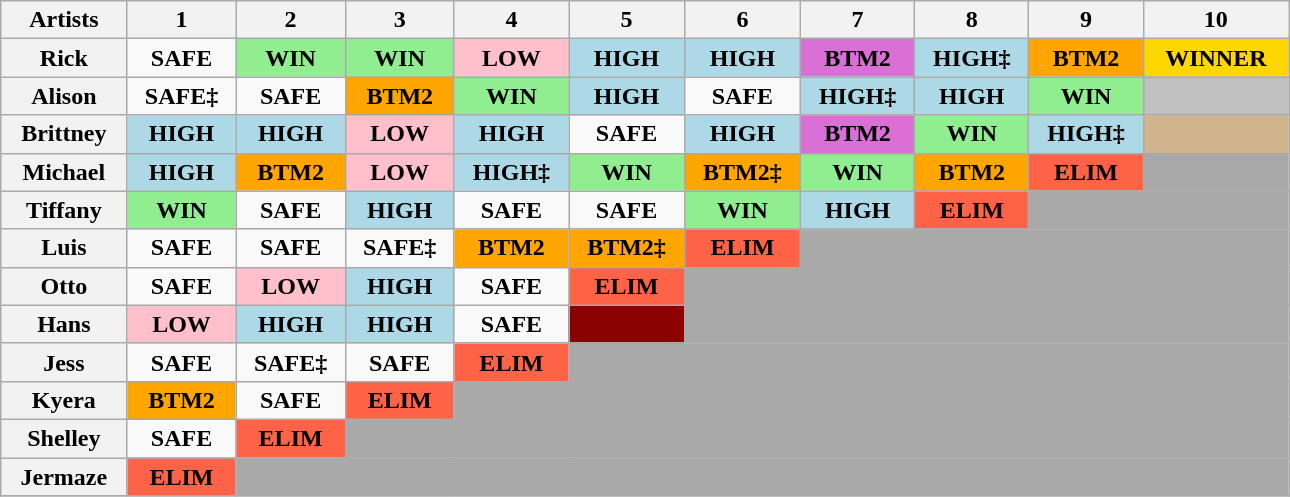<table class="wikitable sortable" style="text-align:center; width:68%">
<tr>
<th>Artists</th>
<th>1</th>
<th>2</th>
<th>3</th>
<th>4</th>
<th>5</th>
<th>6</th>
<th>7</th>
<th>8</th>
<th>9</th>
<th>10</th>
</tr>
<tr>
<th>Rick</th>
<td><strong>SAFE</strong></td>
<td style="background:lightgreen;"><strong>WIN</strong></td>
<td style="background:lightgreen;"><strong>WIN</strong></td>
<td style="background:pink;"><strong>LOW</strong></td>
<td style="background:lightblue;"><strong>HIGH</strong></td>
<td style="background:lightblue;"><strong>HIGH</strong></td>
<td style="background:orchid;"><strong>BTM2</strong></td>
<td style="background:lightblue;"><strong>HIGH‡</strong></td>
<td style="background:orange;"><strong>BTM2</strong></td>
<td style="background:gold;"><strong>WINNER</strong></td>
</tr>
<tr>
<th>Alison</th>
<td><strong>SAFE‡</strong></td>
<td><strong>SAFE</strong></td>
<td style="background:orange;"><strong>BTM2</strong></td>
<td style="background:lightgreen;"><strong>WIN</strong></td>
<td style="background:lightblue;"><strong>HIGH</strong></td>
<td><strong>SAFE</strong></td>
<td style="background:lightblue;"><strong>HIGH‡</strong></td>
<td style="background:lightblue;"><strong>HIGH</strong></td>
<td style="background:Lightgreen;"><strong>WIN</strong></td>
<td style="background:silver;"></td>
</tr>
<tr>
<th>Brittney</th>
<td style="background:lightblue;"><strong>HIGH</strong></td>
<td style="background:lightblue;"><strong>HIGH</strong></td>
<td style="background:pink;"><strong>LOW</strong></td>
<td style="background:lightblue;"><strong>HIGH</strong></td>
<td><strong>SAFE</strong></td>
<td style="background:lightblue;"><strong>HIGH</strong></td>
<td style="background:orchid;"><strong>BTM2</strong></td>
<td style="background:Lightgreen;"><strong>WIN</strong></td>
<td style="background:LIGHTBLUE;"><strong>HIGH‡</strong></td>
<td style="background:tan;"></td>
</tr>
<tr>
<th>Michael</th>
<td style="background:lightblue;"><strong>HIGH</strong></td>
<td style="background:orange;"><strong>BTM2</strong></td>
<td style="background:pink;"><strong>LOW</strong></td>
<td style="background:lightblue;"><strong>HIGH‡</strong></td>
<td style="background:LIGHTGREEN;"><strong>WIN</strong></td>
<td style="background:orange;"><strong>BTM2‡</strong></td>
<td style="background:LIGHTGREEN;"><strong>WIN</strong></td>
<td style="background:orange;"><strong>BTM2</strong></td>
<td style="background:tomato;"><strong>ELIM</strong></td>
<th colspan="5" style="background:darkgrey;"></th>
</tr>
<tr>
<th>Tiffany</th>
<td style="background:LIGHTGREEN;"><strong>WIN</strong></td>
<td><strong>SAFE</strong></td>
<td style="background:lightblue;"><strong>HIGH</strong></td>
<td><strong>SAFE</strong></td>
<td><strong>SAFE</strong></td>
<td style="background:LIGHTGREEN;"><strong>WIN</strong></td>
<td style="background:lightblue;"><strong>HIGH</strong></td>
<td style="background:tomato;"><strong>ELIM</strong></td>
<th colspan="4" style="background:darkgrey;"></th>
</tr>
<tr>
<th>Luis</th>
<td><strong>SAFE</strong></td>
<td><strong>SAFE</strong></td>
<td><strong>SAFE‡</strong></td>
<td style="background:orange;"><strong>BTM2</strong></td>
<td style="background:orange;"><strong>BTM2‡</strong></td>
<td style="background:tomato;"><strong>ELIM</strong></td>
<th colspan="4" style="background:darkgrey;"></th>
</tr>
<tr>
<th>Otto</th>
<td><strong>SAFE</strong></td>
<td style="background:pink;"><strong>LOW</strong></td>
<td style="background:lightblue;"><strong>HIGH</strong></td>
<td><strong>SAFE</strong></td>
<td style="background:tomato;"><strong>ELIM</strong></td>
<th colspan="5" style="background:darkgrey;"></th>
</tr>
<tr>
<th>Hans</th>
<td style="background:pink;"><strong>LOW</strong></td>
<td style="background:lightblue;"><strong>HIGH</strong></td>
<td style="background:lightblue;"><strong>HIGH</strong></td>
<td><strong>SAFE</strong></td>
<td style="background:darkred;"></td>
<th colspan="6" style="background:darkgrey;"></th>
</tr>
<tr>
<th>Jess</th>
<td><strong>SAFE</strong></td>
<td><strong>SAFE‡</strong></td>
<td><strong>SAFE</strong></td>
<td style="background:tomato;"><strong>ELIM</strong></td>
<th colspan="6" style="background:darkgrey;"></th>
</tr>
<tr>
<th>Kyera</th>
<td style="background:orange;"><strong>BTM2</strong></td>
<td><strong>SAFE</strong></td>
<td style="background:tomato;"><strong>ELIM</strong></td>
<th colspan="7" style="background:darkgrey;"></th>
</tr>
<tr>
<th>Shelley</th>
<td><strong>SAFE</strong></td>
<td style="background:tomato;"><strong>ELIM</strong></td>
<td colspan="8" style="background:darkgrey;"></td>
</tr>
<tr>
<th>Jermaze</th>
<td style="background:tomato;"><strong>ELIM</strong></td>
<td colspan="9" style="background:darkgrey;"></td>
</tr>
<tr>
</tr>
</table>
